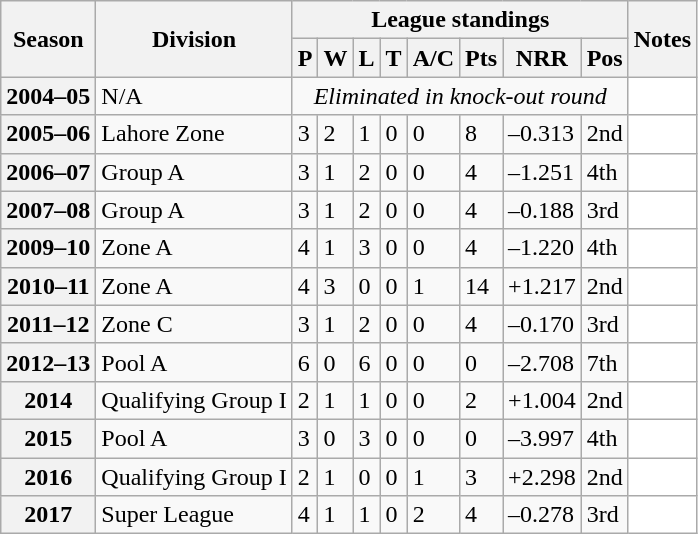<table class="wikitable sortable">
<tr>
<th scope="col" rowspan="2">Season</th>
<th scope="col" rowspan="2">Division</th>
<th scope="col" colspan="8">League standings</th>
<th scope="col" rowspan="2">Notes</th>
</tr>
<tr>
<th scope="col">P</th>
<th scope="col">W</th>
<th scope="col">L</th>
<th scope="col">T</th>
<th scope="col">A/C</th>
<th scope="col">Pts</th>
<th scope="col">NRR</th>
<th scope="col">Pos</th>
</tr>
<tr>
<th scope="row">2004–05</th>
<td>N/A</td>
<td colspan="8" style="text-align:center"><em>Eliminated in knock-out round</em></td>
<td style="background: white;"></td>
</tr>
<tr>
<th scope="row">2005–06</th>
<td>Lahore Zone</td>
<td>3</td>
<td>2</td>
<td>1</td>
<td>0</td>
<td>0</td>
<td>8</td>
<td>–0.313</td>
<td>2nd</td>
<td style="background: white;"></td>
</tr>
<tr>
<th scope="row">2006–07</th>
<td>Group A</td>
<td>3</td>
<td>1</td>
<td>2</td>
<td>0</td>
<td>0</td>
<td>4</td>
<td>–1.251</td>
<td>4th</td>
<td style="background: white;"></td>
</tr>
<tr>
<th scope="row">2007–08</th>
<td>Group A</td>
<td>3</td>
<td>1</td>
<td>2</td>
<td>0</td>
<td>0</td>
<td>4</td>
<td>–0.188</td>
<td>3rd</td>
<td style="background: white;"></td>
</tr>
<tr>
<th scope="row">2009–10</th>
<td>Zone A</td>
<td>4</td>
<td>1</td>
<td>3</td>
<td>0</td>
<td>0</td>
<td>4</td>
<td>–1.220</td>
<td>4th</td>
<td style="background: white;"></td>
</tr>
<tr>
<th scope="row">2010–11</th>
<td>Zone A</td>
<td>4</td>
<td>3</td>
<td>0</td>
<td>0</td>
<td>1</td>
<td>14</td>
<td>+1.217</td>
<td>2nd</td>
<td style="background: white;"></td>
</tr>
<tr>
<th scope="row">2011–12</th>
<td>Zone C</td>
<td>3</td>
<td>1</td>
<td>2</td>
<td>0</td>
<td>0</td>
<td>4</td>
<td>–0.170</td>
<td>3rd</td>
<td style="background: white;"></td>
</tr>
<tr>
<th scope="row">2012–13</th>
<td>Pool A</td>
<td>6</td>
<td>0</td>
<td>6</td>
<td>0</td>
<td>0</td>
<td>0</td>
<td>–2.708</td>
<td>7th</td>
<td style="background: white;"></td>
</tr>
<tr>
<th scope="row">2014</th>
<td>Qualifying Group I</td>
<td>2</td>
<td>1</td>
<td>1</td>
<td>0</td>
<td>0</td>
<td>2</td>
<td>+1.004</td>
<td>2nd</td>
<td style="background: white;"></td>
</tr>
<tr>
<th scope="row">2015</th>
<td>Pool A</td>
<td>3</td>
<td>0</td>
<td>3</td>
<td>0</td>
<td>0</td>
<td>0</td>
<td>–3.997</td>
<td>4th</td>
<td style="background: white;"></td>
</tr>
<tr>
<th scope="row">2016</th>
<td>Qualifying Group I</td>
<td>2</td>
<td>1</td>
<td>0</td>
<td>0</td>
<td>1</td>
<td>3</td>
<td>+2.298</td>
<td>2nd</td>
<td style="background: white;"></td>
</tr>
<tr>
<th scope="row">2017</th>
<td>Super League</td>
<td>4</td>
<td>1</td>
<td>1</td>
<td>0</td>
<td>2</td>
<td>4</td>
<td>–0.278</td>
<td>3rd</td>
<td style="background: white;"></td>
</tr>
</table>
